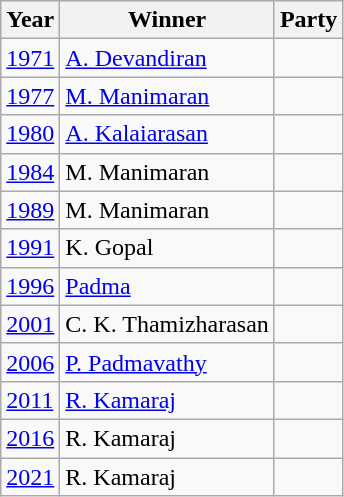<table class="wikitable sortable">
<tr>
<th>Year</th>
<th>Winner</th>
<th colspan="2">Party</th>
</tr>
<tr>
<td><a href='#'>1971</a></td>
<td><a href='#'>A. Devandiran</a></td>
<td></td>
</tr>
<tr>
<td><a href='#'>1977</a></td>
<td><a href='#'>M. Manimaran</a></td>
<td></td>
</tr>
<tr>
<td><a href='#'>1980</a></td>
<td><a href='#'>A. Kalaiarasan</a></td>
<td></td>
</tr>
<tr>
<td><a href='#'>1984</a></td>
<td>M. Manimaran</td>
<td></td>
</tr>
<tr>
<td><a href='#'>1989</a></td>
<td>M. Manimaran</td>
<td></td>
</tr>
<tr>
<td><a href='#'>1991</a></td>
<td>K. Gopal</td>
<td></td>
</tr>
<tr>
<td><a href='#'>1996</a></td>
<td><a href='#'>Padma</a></td>
<td></td>
</tr>
<tr>
<td><a href='#'>2001</a></td>
<td>C. K. Thamizharasan</td>
<td></td>
</tr>
<tr>
<td><a href='#'>2006</a></td>
<td><a href='#'>P. Padmavathy</a></td>
<td></td>
</tr>
<tr>
<td><a href='#'>2011</a></td>
<td><a href='#'>R. Kamaraj</a></td>
<td></td>
</tr>
<tr>
<td><a href='#'>2016</a></td>
<td>R. Kamaraj</td>
<td></td>
</tr>
<tr>
<td><a href='#'>2021</a></td>
<td>R. Kamaraj</td>
<td></td>
</tr>
</table>
